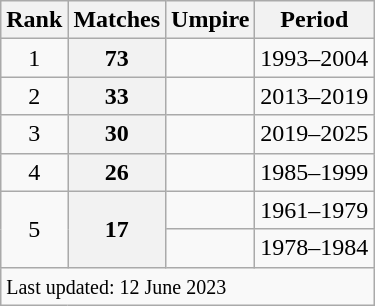<table class="wikitable sortable">
<tr>
<th scope=col>Rank</th>
<th scope=col>Matches</th>
<th scope=col>Umpire</th>
<th scope=col>Period</th>
</tr>
<tr>
<td align=center>1</td>
<th scope=row style=text-align:center;>73</th>
<td></td>
<td>1993–2004</td>
</tr>
<tr>
<td align=center>2</td>
<th scope=row style=text-align:center;>33</th>
<td></td>
<td>2013–2019</td>
</tr>
<tr>
<td align=center>3</td>
<th scope=row style=text-align:center;>30</th>
<td> </td>
<td>2019–2025</td>
</tr>
<tr>
<td align=center>4</td>
<th scope=row style=text-align:center;>26</th>
<td></td>
<td>1985–1999</td>
</tr>
<tr>
<td align=center rowspan=2>5</td>
<th scope=row style=text-align:center; rowspan=2>17</th>
<td></td>
<td>1961–1979</td>
</tr>
<tr>
<td></td>
<td>1978–1984</td>
</tr>
<tr class=sortbottom>
<td colspan=4><small>Last updated: 12 June 2023</small></td>
</tr>
</table>
